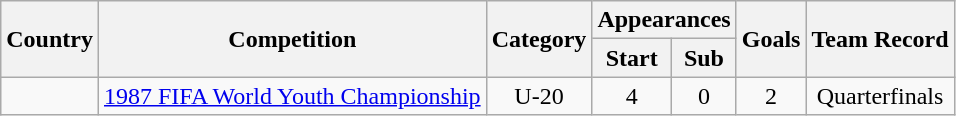<table class="wikitable" style="text-align: center;">
<tr>
<th rowspan="2">Country</th>
<th rowspan="2">Competition</th>
<th rowspan="2">Category</th>
<th colspan="2">Appearances</th>
<th rowspan="2">Goals</th>
<th rowspan="2">Team Record</th>
</tr>
<tr>
<th>Start</th>
<th>Sub</th>
</tr>
<tr>
<td></td>
<td><a href='#'>1987 FIFA World Youth Championship</a></td>
<td>U-20</td>
<td>4</td>
<td>0</td>
<td>2</td>
<td>Quarterfinals</td>
</tr>
</table>
